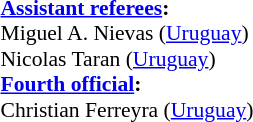<table width=50% style="font-size: 90%">
<tr>
<td><br><strong><a href='#'>Assistant referees</a>:</strong>
<br>Miguel A. Nievas (<a href='#'>Uruguay</a>)
<br>Nicolas Taran (<a href='#'>Uruguay</a>)
<br><strong><a href='#'>Fourth official</a>:</strong>
<br>Christian Ferreyra (<a href='#'>Uruguay</a>)</td>
</tr>
</table>
